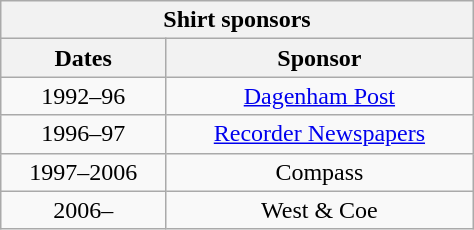<table class="wikitable collapsible collapsed plainrowheaders" style="width: 25%; text-align: center; margin-left:1em; float: left">
<tr>
<th colspan=2>Shirt sponsors</th>
</tr>
<tr>
<th scope="col">Dates</th>
<th scope="col">Sponsor</th>
</tr>
<tr>
<td scope="row">1992–96</td>
<td><a href='#'>Dagenham Post</a></td>
</tr>
<tr>
<td scope="row">1996–97</td>
<td><a href='#'>Recorder Newspapers</a></td>
</tr>
<tr>
<td scope="row">1997–2006</td>
<td>Compass</td>
</tr>
<tr>
<td scope="row">2006–</td>
<td>West & Coe</td>
</tr>
</table>
